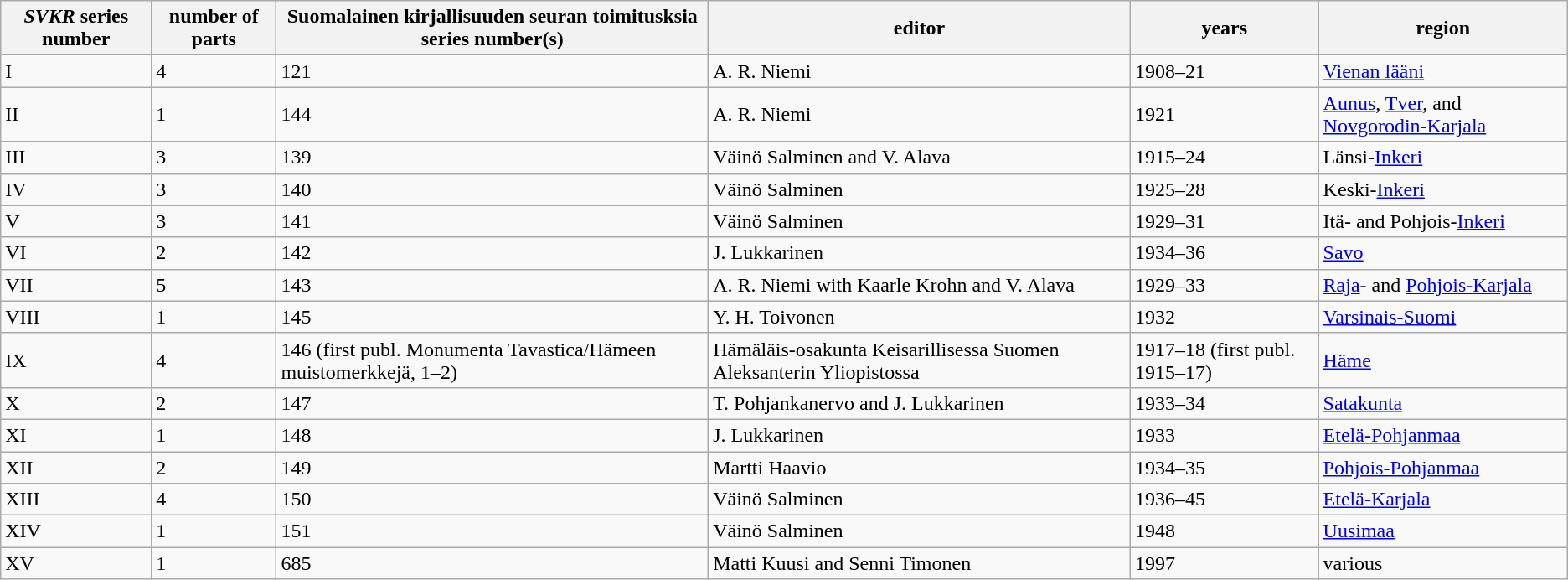<table class="wikitable">
<tr>
<th><em>SVKR</em> series number</th>
<th>number of parts</th>
<th>Suomalainen kirjallisuuden seuran toimitusksia series number(s)</th>
<th>editor</th>
<th>years</th>
<th>region</th>
</tr>
<tr>
<td>I</td>
<td>4</td>
<td>121</td>
<td>A. R. Niemi</td>
<td>1908–21</td>
<td><a href='#'>Vienan lääni</a></td>
</tr>
<tr>
<td>II</td>
<td>1</td>
<td>144</td>
<td>A. R. Niemi</td>
<td>1921</td>
<td><a href='#'>Aunus</a>, <a href='#'>Tver</a>, and <a href='#'>Novgorodin-Karjala</a></td>
</tr>
<tr>
<td>III</td>
<td>3</td>
<td>139</td>
<td>Väinö Salminen and V. Alava</td>
<td>1915–24</td>
<td>Länsi-<a href='#'>Inkeri</a></td>
</tr>
<tr>
<td>IV</td>
<td>3</td>
<td>140</td>
<td>Väinö Salminen</td>
<td>1925–28</td>
<td>Keski-<a href='#'>Inkeri</a></td>
</tr>
<tr>
<td>V</td>
<td>3</td>
<td>141</td>
<td>Väinö Salminen</td>
<td>1929–31</td>
<td>Itä- and Pohjois-<a href='#'>Inkeri</a></td>
</tr>
<tr>
<td>VI</td>
<td>2</td>
<td>142</td>
<td>J. Lukkarinen</td>
<td>1934–36</td>
<td><a href='#'>Savo</a></td>
</tr>
<tr>
<td>VII</td>
<td>5</td>
<td>143</td>
<td>A. R. Niemi with Kaarle Krohn and V. Alava</td>
<td>1929–33</td>
<td><a href='#'>Raja</a>- and <a href='#'>Pohjois-Karjala</a></td>
</tr>
<tr>
<td>VIII</td>
<td>1</td>
<td>145</td>
<td>Y. H. Toivonen</td>
<td>1932</td>
<td><a href='#'>Varsinais-Suomi</a></td>
</tr>
<tr>
<td>IX</td>
<td>4</td>
<td>146 (first publ. Monumenta Tavastica/Hämeen muistomerkkejä, 1–2)</td>
<td>Hämäläis-osakunta Keisarillisessa Suomen Aleksanterin Yliopistossa</td>
<td>1917–18 (first publ. 1915–17)</td>
<td><a href='#'>Häme</a></td>
</tr>
<tr>
<td>X</td>
<td>2</td>
<td>147</td>
<td>T. Pohjankanervo and J. Lukkarinen</td>
<td>1933–34</td>
<td><a href='#'>Satakunta</a></td>
</tr>
<tr>
<td>XI</td>
<td>1</td>
<td>148</td>
<td>J. Lukkarinen</td>
<td>1933</td>
<td><a href='#'>Etelä-Pohjanmaa</a></td>
</tr>
<tr>
<td>XII</td>
<td>2</td>
<td>149</td>
<td>Martti Haavio</td>
<td>1934–35</td>
<td><a href='#'>Pohjois-Pohjanmaa</a></td>
</tr>
<tr>
<td>XIII</td>
<td>4</td>
<td>150</td>
<td>Väinö Salminen</td>
<td>1936–45</td>
<td><a href='#'>Etelä-Karjala</a></td>
</tr>
<tr>
<td>XIV</td>
<td>1</td>
<td>151</td>
<td>Väinö Salminen</td>
<td>1948</td>
<td><a href='#'>Uusimaa</a></td>
</tr>
<tr>
<td>XV</td>
<td>1</td>
<td>685</td>
<td>Matti Kuusi and Senni Timonen</td>
<td>1997</td>
<td>various</td>
</tr>
</table>
